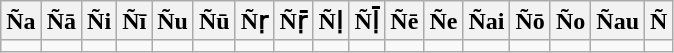<table class=wikitable>
<tr>
<th>Ña</th>
<th>Ñā</th>
<th>Ñi</th>
<th>Ñī</th>
<th>Ñu</th>
<th>Ñū</th>
<th>Ñṛ</th>
<th>Ñṝ</th>
<th>Ñḷ</th>
<th>Ñḹ</th>
<th>Ñē</th>
<th>Ñe</th>
<th>Ñai</th>
<th>Ñō</th>
<th>Ño</th>
<th>Ñau</th>
<th>Ñ</th>
</tr>
<tr>
<td></td>
<td></td>
<td></td>
<td></td>
<td></td>
<td></td>
<td></td>
<td></td>
<td></td>
<td></td>
<td></td>
<td></td>
<td></td>
<td></td>
<td></td>
<td></td>
<td></td>
</tr>
</table>
